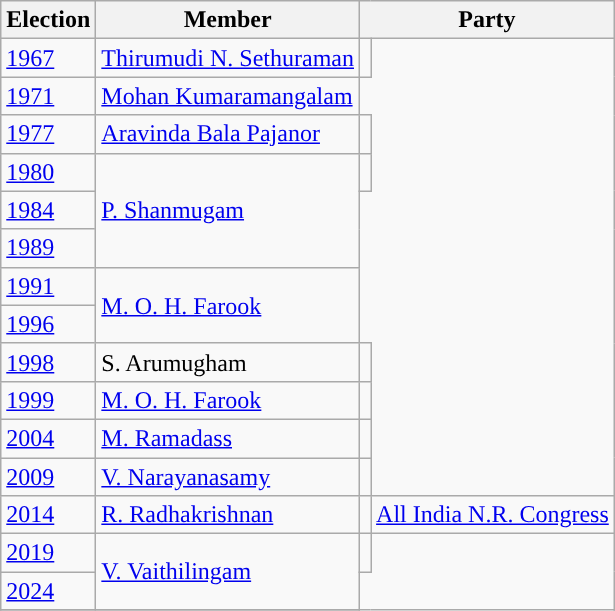<table class="wikitable sortable">
<tr>
<th>Election</th>
<th>Member</th>
<th colspan="2">Party</th>
</tr>
<tr>
<td><a href='#'>1967</a></td>
<td><a href='#'>Thirumudi N. Sethuraman</a></td>
<td></td>
</tr>
<tr>
<td><a href='#'>1971</a></td>
<td><a href='#'>Mohan Kumaramangalam</a></td>
</tr>
<tr>
<td><a href='#'>1977</a></td>
<td><a href='#'>Aravinda Bala Pajanor</a></td>
<td></td>
</tr>
<tr>
<td><a href='#'>1980</a></td>
<td rowspan=3><a href='#'>P. Shanmugam</a></td>
<td></td>
</tr>
<tr>
<td><a href='#'>1984</a></td>
</tr>
<tr>
<td><a href='#'>1989</a></td>
</tr>
<tr>
<td><a href='#'>1991</a></td>
<td rowspan=2><a href='#'>M. O. H. Farook</a></td>
</tr>
<tr>
<td><a href='#'>1996</a></td>
</tr>
<tr>
<td><a href='#'>1998</a></td>
<td>S. Arumugham</td>
<td></td>
</tr>
<tr>
<td><a href='#'>1999</a></td>
<td><a href='#'>M. O. H. Farook</a></td>
<td></td>
</tr>
<tr>
<td><a href='#'>2004</a></td>
<td><a href='#'>M. Ramadass</a></td>
<td></td>
</tr>
<tr>
<td><a href='#'>2009</a></td>
<td><a href='#'>V. Narayanasamy</a></td>
<td></td>
</tr>
<tr>
<td><a href='#'>2014</a></td>
<td><a href='#'>R. Radhakrishnan</a></td>
<td style="background-color: "></td>
<td><a href='#'>All India N.R. Congress</a></td>
</tr>
<tr>
<td><a href='#'>2019</a></td>
<td rowspan=2><a href='#'>V. Vaithilingam</a></td>
<td></td>
</tr>
<tr>
<td><a href='#'>2024</a></td>
</tr>
<tr>
</tr>
</table>
